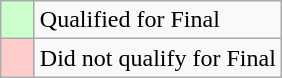<table class="wikitable">
<tr>
<td width=15px bgcolor="#cfc"></td>
<td>Qualified for Final</td>
</tr>
<tr>
<td width=15px bgcolor=#fcc></td>
<td>Did not qualify for Final</td>
</tr>
</table>
